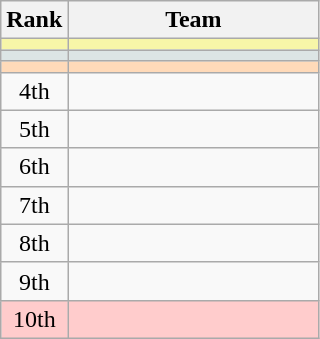<table class="wikitable" style="text-align:center">
<tr>
<th width=30>Rank</th>
<th width=160>Team</th>
</tr>
<tr bgcolor="#F7F6A8">
<td></td>
<td align=left></td>
</tr>
<tr bgcolor="#DCE5E5">
<td></td>
<td align=left></td>
</tr>
<tr bgcolor="#FFDAB9">
<td></td>
<td align=left></td>
</tr>
<tr>
<td>4th</td>
<td align=left></td>
</tr>
<tr>
<td>5th</td>
<td align=left></td>
</tr>
<tr>
<td>6th</td>
<td align=left></td>
</tr>
<tr>
<td>7th</td>
<td align=left></td>
</tr>
<tr>
<td>8th</td>
<td align=left></td>
</tr>
<tr>
<td>9th</td>
<td align=left></td>
</tr>
<tr style="text-align:center; background:#ffcccc;">
<td>10th</td>
<td align=left></td>
</tr>
</table>
